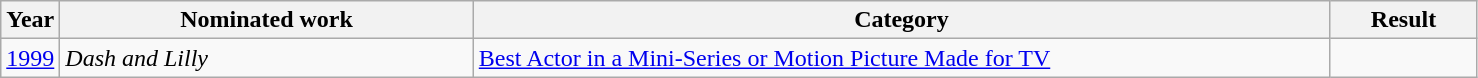<table class=wikitable>
<tr>
<th width=4%>Year</th>
<th width=28%>Nominated work</th>
<th width=58%>Category</th>
<th width=10%>Result</th>
</tr>
<tr>
<td><a href='#'>1999</a></td>
<td><em>Dash and Lilly</em></td>
<td><a href='#'>Best Actor in a Mini-Series or Motion Picture Made for TV</a></td>
<td></td>
</tr>
</table>
